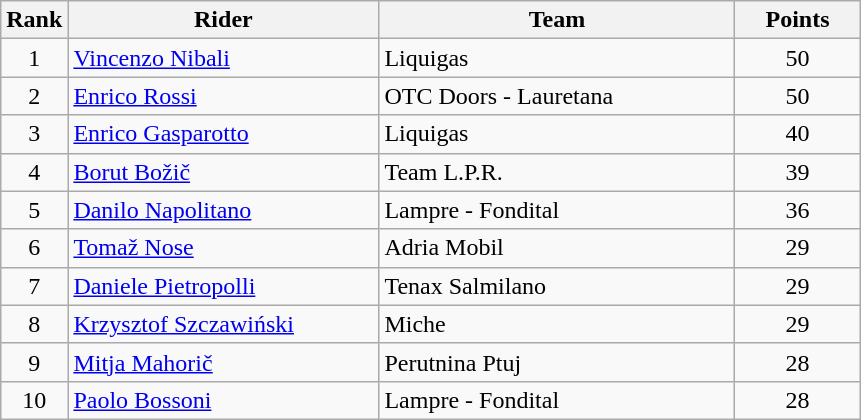<table class="wikitable">
<tr>
<th>Rank</th>
<th>Rider</th>
<th>Team</th>
<th>Points</th>
</tr>
<tr>
<td align=center>1</td>
<td width=200> <a href='#'>Vincenzo Nibali</a> </td>
<td width=230>Liquigas</td>
<td width=76 align=center>50</td>
</tr>
<tr>
<td align=center>2</td>
<td> <a href='#'>Enrico Rossi</a></td>
<td>OTC Doors - Lauretana</td>
<td align=center>50</td>
</tr>
<tr>
<td align=center>3</td>
<td> <a href='#'>Enrico Gasparotto</a></td>
<td>Liquigas</td>
<td align=center>40</td>
</tr>
<tr>
<td align=center>4</td>
<td> <a href='#'>Borut Božič</a></td>
<td>Team L.P.R.</td>
<td align=center>39</td>
</tr>
<tr>
<td align=center>5</td>
<td> <a href='#'>Danilo Napolitano</a></td>
<td>Lampre - Fondital</td>
<td align=center>36</td>
</tr>
<tr>
<td align=center>6</td>
<td> <a href='#'>Tomaž Nose</a> </td>
<td>Adria Mobil</td>
<td align=center>29</td>
</tr>
<tr>
<td align=center>7</td>
<td> <a href='#'>Daniele Pietropolli</a></td>
<td>Tenax Salmilano</td>
<td align=center>29</td>
</tr>
<tr>
<td align=center>8</td>
<td> <a href='#'>Krzysztof Szczawiński</a></td>
<td>Miche</td>
<td align=center>29</td>
</tr>
<tr>
<td align=center>9</td>
<td> <a href='#'>Mitja Mahorič</a></td>
<td>Perutnina Ptuj</td>
<td align=center>28</td>
</tr>
<tr>
<td align=center>10</td>
<td> <a href='#'>Paolo Bossoni</a></td>
<td>Lampre - Fondital</td>
<td align=center>28</td>
</tr>
</table>
